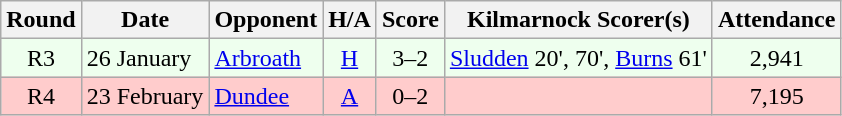<table class="wikitable" style="text-align:center">
<tr>
<th>Round</th>
<th>Date</th>
<th>Opponent</th>
<th>H/A</th>
<th>Score</th>
<th>Kilmarnock Scorer(s)</th>
<th>Attendance</th>
</tr>
<tr bgcolor=#EEFFEE>
<td>R3</td>
<td align=left>26 January</td>
<td align=left><a href='#'>Arbroath</a></td>
<td><a href='#'>H</a></td>
<td>3–2</td>
<td align=left><a href='#'>Sludden</a> 20', 70', <a href='#'>Burns</a> 61'</td>
<td>2,941</td>
</tr>
<tr bgcolor=#FFCCCC>
<td>R4</td>
<td align=left>23 February</td>
<td align=left><a href='#'>Dundee</a></td>
<td><a href='#'>A</a></td>
<td>0–2</td>
<td align=left></td>
<td>7,195</td>
</tr>
</table>
